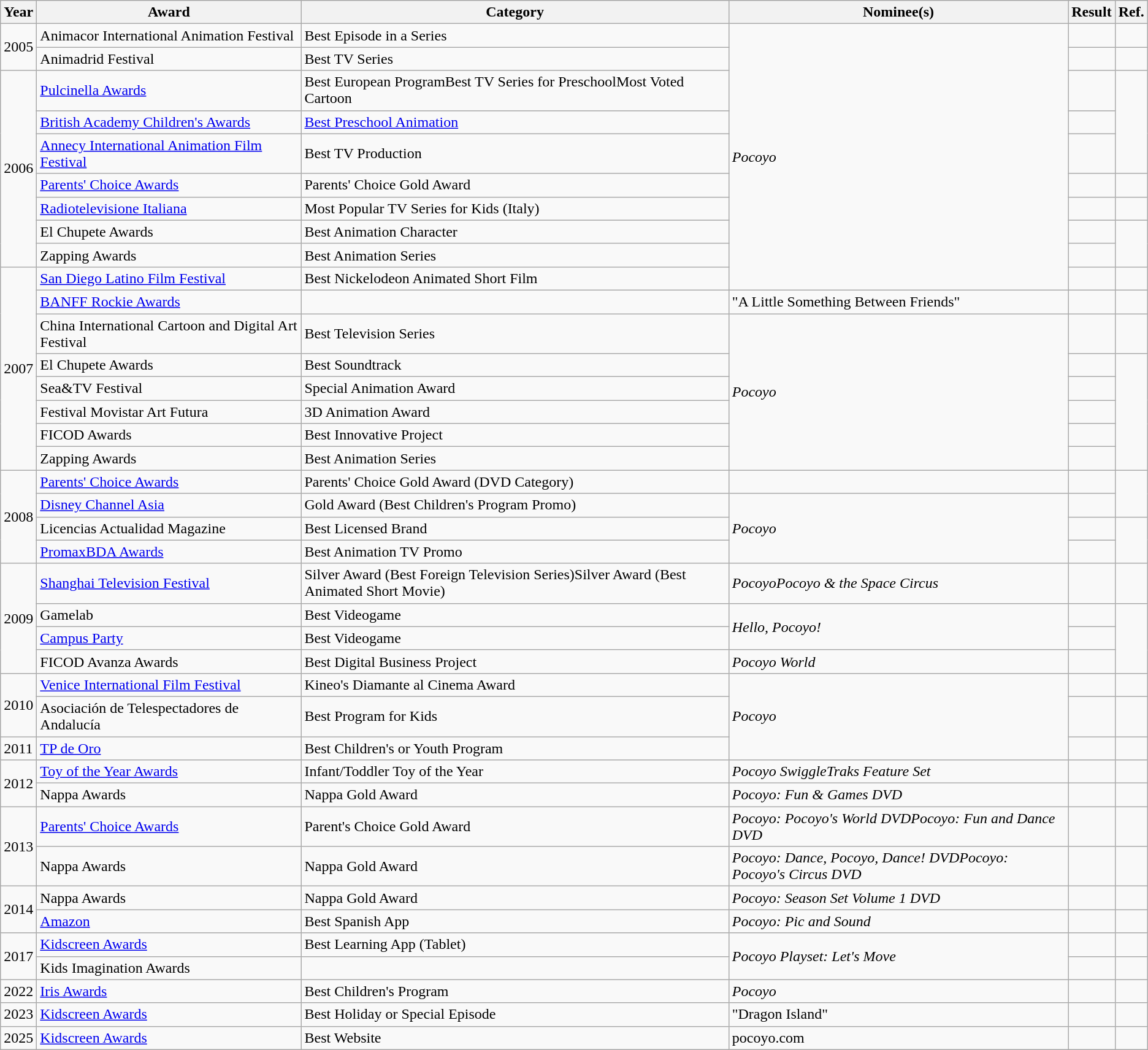<table class="wikitable">
<tr>
<th><strong>Year</strong></th>
<th>Award</th>
<th>Category</th>
<th>Nominee(s)</th>
<th>Result</th>
<th>Ref.</th>
</tr>
<tr>
<td rowspan="2">2005</td>
<td>Animacor International Animation Festival</td>
<td>Best Episode in a Series</td>
<td rowspan="10"><em>Pocoyo</em></td>
<td></td>
<td style="text-align:center;"></td>
</tr>
<tr>
<td>Animadrid Festival</td>
<td>Best TV Series</td>
<td></td>
<td style="text-align:center;"></td>
</tr>
<tr>
<td rowspan="7">2006</td>
<td><a href='#'>Pulcinella Awards</a></td>
<td>Best European ProgramBest TV Series for PreschoolMost Voted Cartoon</td>
<td></td>
<td rowspan="3" style="text-align:center;"></td>
</tr>
<tr>
<td><a href='#'>British Academy Children's Awards</a></td>
<td><a href='#'>Best Preschool Animation</a></td>
<td></td>
</tr>
<tr>
<td><a href='#'>Annecy International Animation Film Festival</a></td>
<td>Best TV Production</td>
<td></td>
</tr>
<tr>
<td><a href='#'>Parents' Choice Awards</a></td>
<td>Parents' Choice Gold Award</td>
<td></td>
<td style="text-align:center;"></td>
</tr>
<tr>
<td><a href='#'>Radiotelevisione Italiana</a></td>
<td>Most Popular TV Series for Kids (Italy)</td>
<td></td>
<td style="text-align:center;"></td>
</tr>
<tr>
<td>El Chupete Awards</td>
<td>Best Animation Character</td>
<td></td>
<td rowspan="2" style="text-align:center;"></td>
</tr>
<tr>
<td>Zapping Awards</td>
<td>Best Animation Series</td>
<td></td>
</tr>
<tr>
<td rowspan="8">2007</td>
<td><a href='#'>San Diego Latino Film Festival</a></td>
<td>Best Nickelodeon Animated Short Film</td>
<td></td>
<td style="text-align:center;"></td>
</tr>
<tr>
<td><a href='#'>BANFF Rockie Awards</a></td>
<td></td>
<td>"A Little Something Between Friends"</td>
<td></td>
<td style="text-align:center;"></td>
</tr>
<tr>
<td>China International Cartoon and Digital Art Festival</td>
<td>Best Television Series</td>
<td rowspan="6"><em>Pocoyo</em></td>
<td></td>
<td style="text-align:center;"></td>
</tr>
<tr>
<td>El Chupete Awards</td>
<td>Best Soundtrack</td>
<td></td>
<td rowspan="5" style="text-align:center;"></td>
</tr>
<tr>
<td>Sea&TV Festival</td>
<td>Special Animation Award</td>
<td></td>
</tr>
<tr>
<td>Festival Movistar Art Futura</td>
<td>3D Animation Award</td>
<td></td>
</tr>
<tr>
<td>FICOD Awards</td>
<td>Best Innovative Project</td>
<td></td>
</tr>
<tr>
<td>Zapping Awards</td>
<td>Best Animation Series</td>
<td></td>
</tr>
<tr>
<td rowspan="4">2008</td>
<td><a href='#'>Parents' Choice Awards</a></td>
<td>Parents' Choice Gold Award (DVD Category)</td>
<td></td>
<td></td>
<td rowspan="2" style="text-align:center;"></td>
</tr>
<tr>
<td><a href='#'>Disney Channel Asia</a></td>
<td>Gold Award (Best Children's Program Promo)</td>
<td rowspan="3"><em>Pocoyo</em></td>
<td></td>
</tr>
<tr>
<td>Licencias Actualidad Magazine</td>
<td>Best Licensed Brand</td>
<td></td>
<td rowspan="2" style="text-align:center;"></td>
</tr>
<tr>
<td><a href='#'>PromaxBDA Awards</a></td>
<td>Best Animation TV Promo</td>
<td></td>
</tr>
<tr>
<td rowspan="4">2009</td>
<td><a href='#'>Shanghai Television Festival</a></td>
<td>Silver Award (Best Foreign Television Series)Silver Award (Best Animated Short Movie)</td>
<td><em>Pocoyo</em><em>Pocoyo & the Space Circus</em></td>
<td></td>
<td style="text-align:center;"></td>
</tr>
<tr>
<td>Gamelab</td>
<td>Best Videogame</td>
<td rowspan="2"><em>Hello, Pocoyo!</em></td>
<td></td>
<td rowspan="3" style="text-align:center;"></td>
</tr>
<tr>
<td><a href='#'>Campus Party</a></td>
<td>Best Videogame</td>
<td></td>
</tr>
<tr>
<td>FICOD Avanza Awards</td>
<td>Best Digital Business Project</td>
<td><em>Pocoyo World</em></td>
<td></td>
</tr>
<tr>
<td rowspan="2">2010</td>
<td><a href='#'>Venice International Film Festival</a></td>
<td>Kineo's Diamante al Cinema Award</td>
<td rowspan="3"><em>Pocoyo</em></td>
<td></td>
<td style="text-align:center;"></td>
</tr>
<tr>
<td>Asociación de Telespectadores de Andalucía</td>
<td>Best Program for Kids</td>
<td></td>
<td style="text-align:center;"></td>
</tr>
<tr>
<td>2011</td>
<td><a href='#'>TP de Oro</a></td>
<td>Best Children's or Youth Program</td>
<td></td>
<td style="text-align:center;"></td>
</tr>
<tr>
<td rowspan="2">2012</td>
<td><a href='#'>Toy of the Year Awards</a></td>
<td>Infant/Toddler Toy of the Year</td>
<td><em>Pocoyo SwiggleTraks Feature Set</em></td>
<td></td>
<td style="text-align:center;"></td>
</tr>
<tr>
<td>Nappa Awards</td>
<td>Nappa Gold Award</td>
<td><em>Pocoyo: Fun & Games DVD</em></td>
<td></td>
<td style="text-align:center;"></td>
</tr>
<tr>
<td rowspan="2">2013</td>
<td><a href='#'>Parents' Choice Awards</a></td>
<td>Parent's Choice Gold Award</td>
<td><em>Pocoyo: Pocoyo's World DVD</em><em>Pocoyo: Fun and Dance DVD</em></td>
<td></td>
<td style="text-align:center;"></td>
</tr>
<tr>
<td>Nappa Awards</td>
<td>Nappa Gold Award</td>
<td><em>Pocoyo: Dance, Pocoyo, Dance! DVD</em><em>Pocoyo: Pocoyo's Circus DVD</em></td>
<td></td>
<td style="text-align:center;"></td>
</tr>
<tr>
<td rowspan="2">2014</td>
<td>Nappa Awards</td>
<td>Nappa Gold Award</td>
<td><em>Pocoyo: Season Set Volume 1 DVD</em></td>
<td></td>
<td style="text-align:center;"></td>
</tr>
<tr>
<td><a href='#'>Amazon</a></td>
<td>Best Spanish App</td>
<td><em>Pocoyo: Pic and Sound</em></td>
<td></td>
<td style="text-align:center;"></td>
</tr>
<tr>
<td rowspan="2">2017</td>
<td><a href='#'>Kidscreen Awards</a></td>
<td>Best Learning App (Tablet)</td>
<td rowspan="2"><em>Pocoyo Playset: Let's Move</em></td>
<td></td>
<td style="text-align:center;"></td>
</tr>
<tr>
<td>Kids Imagination Awards</td>
<td></td>
<td></td>
<td style="text-align:center;"></td>
</tr>
<tr>
<td>2022</td>
<td><a href='#'>Iris Awards</a></td>
<td>Best Children's Program</td>
<td><em>Pocoyo</em></td>
<td></td>
<td style="text-align:center;"></td>
</tr>
<tr>
<td>2023</td>
<td><a href='#'>Kidscreen Awards</a></td>
<td>Best Holiday or Special Episode</td>
<td>"Dragon Island"</td>
<td></td>
<td style="text-align:center;"></td>
</tr>
<tr>
<td>2025</td>
<td><a href='#'>Kidscreen Awards</a></td>
<td>Best Website</td>
<td>pocoyo.com</td>
<td></td>
<td style="text-align:center;"></td>
</tr>
</table>
